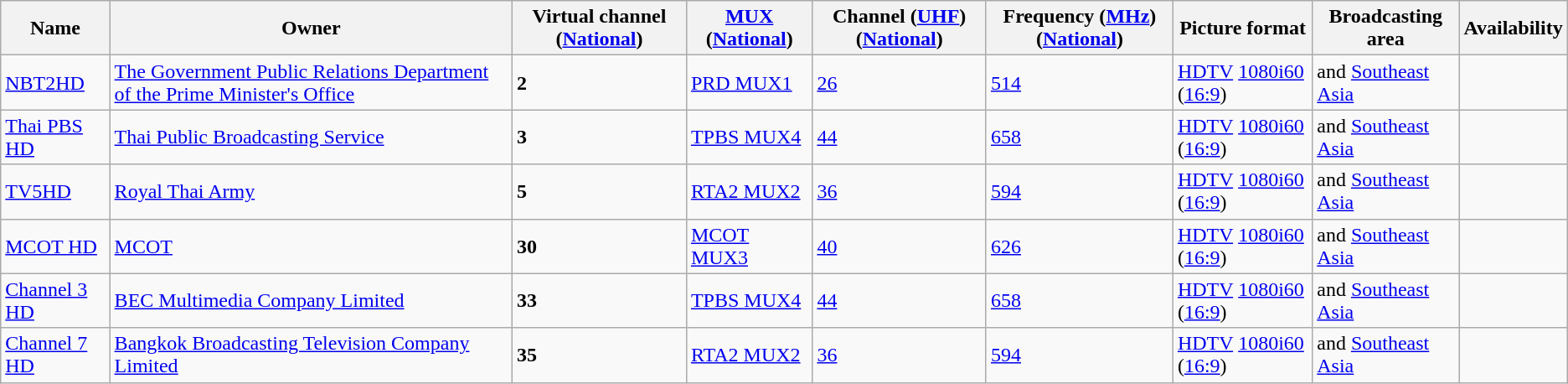<table class="wikitable">
<tr>
<th>Name</th>
<th>Owner</th>
<th>Virtual channel (<a href='#'>National</a>)</th>
<th><a href='#'>MUX</a> (<a href='#'>National</a>)</th>
<th>Channel (<a href='#'>UHF</a>) (<a href='#'>National</a>)</th>
<th>Frequency (<a href='#'>MHz</a>) (<a href='#'>National</a>)</th>
<th>Picture format</th>
<th>Broadcasting area</th>
<th>Availability</th>
</tr>
<tr>
<td><a href='#'>NBT2HD</a></td>
<td><a href='#'>The Government Public Relations Department of the Prime Minister's Office</a></td>
<td><strong>2</strong></td>
<td><a href='#'>PRD MUX1</a></td>
<td><a href='#'>26</a></td>
<td><a href='#'>514</a></td>
<td><a href='#'>HDTV</a> <a href='#'>1080i60</a> (<a href='#'>16:9</a>)</td>
<td> and <a href='#'>Southeast Asia</a></td>
<td></td>
</tr>
<tr>
<td><a href='#'>Thai PBS HD</a></td>
<td><a href='#'>Thai Public Broadcasting Service</a></td>
<td><strong>3</strong></td>
<td><a href='#'>TPBS MUX4</a></td>
<td><a href='#'>44</a></td>
<td><a href='#'>658</a></td>
<td><a href='#'>HDTV</a> <a href='#'>1080i60</a> (<a href='#'>16:9</a>)</td>
<td> and <a href='#'>Southeast Asia</a></td>
<td></td>
</tr>
<tr>
<td><a href='#'>TV5HD</a></td>
<td><a href='#'>Royal Thai Army</a></td>
<td><strong>5</strong></td>
<td><a href='#'>RTA2 MUX2</a></td>
<td><a href='#'>36</a></td>
<td><a href='#'>594</a></td>
<td><a href='#'>HDTV</a> <a href='#'>1080i60</a> (<a href='#'>16:9</a>)</td>
<td> and <a href='#'>Southeast Asia</a></td>
<td></td>
</tr>
<tr>
<td><a href='#'>MCOT HD</a></td>
<td><a href='#'>MCOT</a></td>
<td><strong>30</strong></td>
<td><a href='#'>MCOT MUX3</a></td>
<td><a href='#'>40</a></td>
<td><a href='#'>626</a></td>
<td><a href='#'>HDTV</a> <a href='#'>1080i60</a> (<a href='#'>16:9</a>)</td>
<td> and <a href='#'>Southeast Asia</a></td>
<td></td>
</tr>
<tr>
<td><a href='#'>Channel 3 HD</a></td>
<td><a href='#'>BEC Multimedia Company Limited</a></td>
<td><strong>33</strong></td>
<td><a href='#'>TPBS MUX4</a></td>
<td><a href='#'>44</a></td>
<td><a href='#'>658</a></td>
<td><a href='#'>HDTV</a> <a href='#'>1080i60</a> (<a href='#'>16:9</a>)</td>
<td> and <a href='#'>Southeast Asia</a></td>
<td></td>
</tr>
<tr>
<td><a href='#'>Channel 7 HD</a></td>
<td><a href='#'>Bangkok Broadcasting Television Company Limited</a></td>
<td><strong>35</strong></td>
<td><a href='#'>RTA2 MUX2</a></td>
<td><a href='#'>36</a></td>
<td><a href='#'>594</a></td>
<td><a href='#'>HDTV</a> <a href='#'>1080i60</a> (<a href='#'>16:9</a>)</td>
<td> and <a href='#'>Southeast Asia</a></td>
<td></td>
</tr>
</table>
